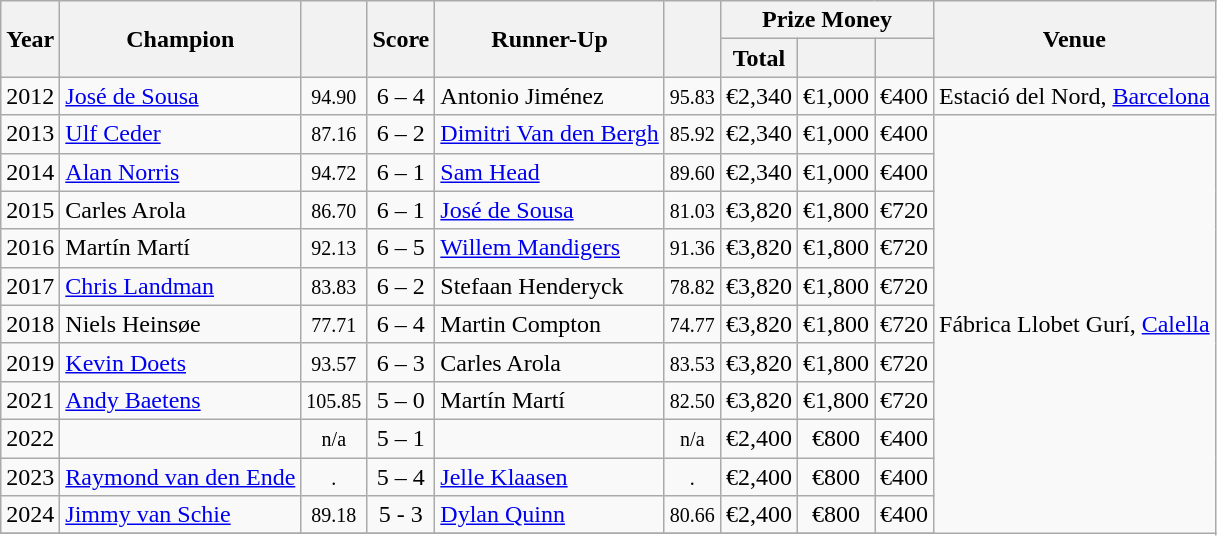<table class="wikitable sortable">
<tr>
<th rowspan=2>Year</th>
<th rowspan=2>Champion</th>
<th rowspan=2></th>
<th rowspan=2>Score</th>
<th rowspan=2>Runner-Up</th>
<th rowspan=2></th>
<th colspan=3>Prize Money</th>
<th rowspan=2>Venue</th>
</tr>
<tr>
<th>Total</th>
<th></th>
<th></th>
</tr>
<tr>
<td>2012</td>
<td> <a href='#'>José de Sousa</a></td>
<td align=center><small><span>94.90</span></small></td>
<td align=center>6 – 4</td>
<td> Antonio Jiménez</td>
<td align=center><small><span>95.83</span></small></td>
<td align=center>€2,340</td>
<td align=center>€1,000</td>
<td align=center>€400</td>
<td rowspan=1>Estació del Nord, <a href='#'>Barcelona</a></td>
</tr>
<tr>
<td>2013</td>
<td> <a href='#'>Ulf Ceder</a></td>
<td align=center><small><span>87.16</span></small></td>
<td align=center>6 – 2</td>
<td> <a href='#'>Dimitri Van den Bergh</a></td>
<td align=center><small><span>85.92</span></small></td>
<td align=center>€2,340</td>
<td align=center>€1,000</td>
<td align=center>€400</td>
<td rowspan=12>Fábrica Llobet Gurí, <a href='#'>Calella</a></td>
</tr>
<tr>
<td>2014</td>
<td> <a href='#'>Alan Norris</a></td>
<td align=center><small><span>94.72</span></small></td>
<td align=center>6 – 1</td>
<td> <a href='#'>Sam Head</a></td>
<td align=center><small><span>89.60</span></small></td>
<td align=center>€2,340</td>
<td align=center>€1,000</td>
<td align=center>€400</td>
</tr>
<tr>
<td>2015</td>
<td> Carles Arola</td>
<td align=center><small><span>86.70</span></small></td>
<td align=center>6 – 1</td>
<td> <a href='#'>José de Sousa</a></td>
<td align=center><small><span>81.03</span></small></td>
<td align=center>€3,820</td>
<td align=center>€1,800</td>
<td align=center>€720</td>
</tr>
<tr>
<td>2016</td>
<td> Martín Martí</td>
<td align=center><small><span>92.13</span></small></td>
<td align=center>6 – 5</td>
<td> <a href='#'>Willem Mandigers</a></td>
<td align=center><small><span>91.36</span></small></td>
<td align=center>€3,820</td>
<td align=center>€1,800</td>
<td align=center>€720</td>
</tr>
<tr>
<td>2017</td>
<td> <a href='#'>Chris Landman</a></td>
<td align=center><small><span>83.83</span></small></td>
<td align=center>6 – 2</td>
<td> Stefaan Henderyck</td>
<td align=center><small><span>78.82</span></small></td>
<td align=center>€3,820</td>
<td align=center>€1,800</td>
<td align=center>€720</td>
</tr>
<tr>
<td>2018</td>
<td> Niels Heinsøe</td>
<td align=center><small><span>77.71</span></small></td>
<td align=center>6 – 4</td>
<td> Martin Compton</td>
<td align=center><small><span>74.77</span></small></td>
<td align=center>€3,820</td>
<td align=center>€1,800</td>
<td align=center>€720</td>
</tr>
<tr>
<td>2019</td>
<td> <a href='#'>Kevin Doets</a></td>
<td align=center><small><span>93.57</span></small></td>
<td align=center>6 – 3</td>
<td> Carles Arola</td>
<td align=center><small><span>83.53</span></small></td>
<td align=center>€3,820</td>
<td align=center>€1,800</td>
<td align=center>€720</td>
</tr>
<tr>
<td>2021</td>
<td> <a href='#'>Andy Baetens</a></td>
<td align=center><small><span>105.85</span></small></td>
<td align=center>5 – 0</td>
<td> Martín Martí</td>
<td align=center><small><span>82.50</span></small></td>
<td align=center>€3,820</td>
<td align=center>€1,800</td>
<td align=center>€720</td>
</tr>
<tr>
<td>2022</td>
<td></td>
<td align=center><small><span>n/a</span></small></td>
<td align=center>5 – 1</td>
<td></td>
<td align=center><small><span>n/a</span></small></td>
<td align=center>€2,400</td>
<td align=center>€800</td>
<td align=center>€400</td>
</tr>
<tr>
<td>2023</td>
<td> <a href='#'>Raymond van den Ende</a></td>
<td align=center><small><span>.</span></small></td>
<td align=center>5 – 4</td>
<td> <a href='#'>Jelle Klaasen</a></td>
<td align=center><small><span> .</span></small></td>
<td align=center>€2,400</td>
<td align=center>€800</td>
<td align=center>€400</td>
</tr>
<tr>
<td>2024</td>
<td> <a href='#'>Jimmy van Schie</a></td>
<td align=center><small><span>89.18</span></small></td>
<td align=center>5 - 3</td>
<td> <a href='#'>Dylan Quinn </a></td>
<td align=center><small><span>80.66</span></small></td>
<td align=center>€2,400</td>
<td align=center>€800</td>
<td align=center>€400</td>
</tr>
<tr>
</tr>
</table>
